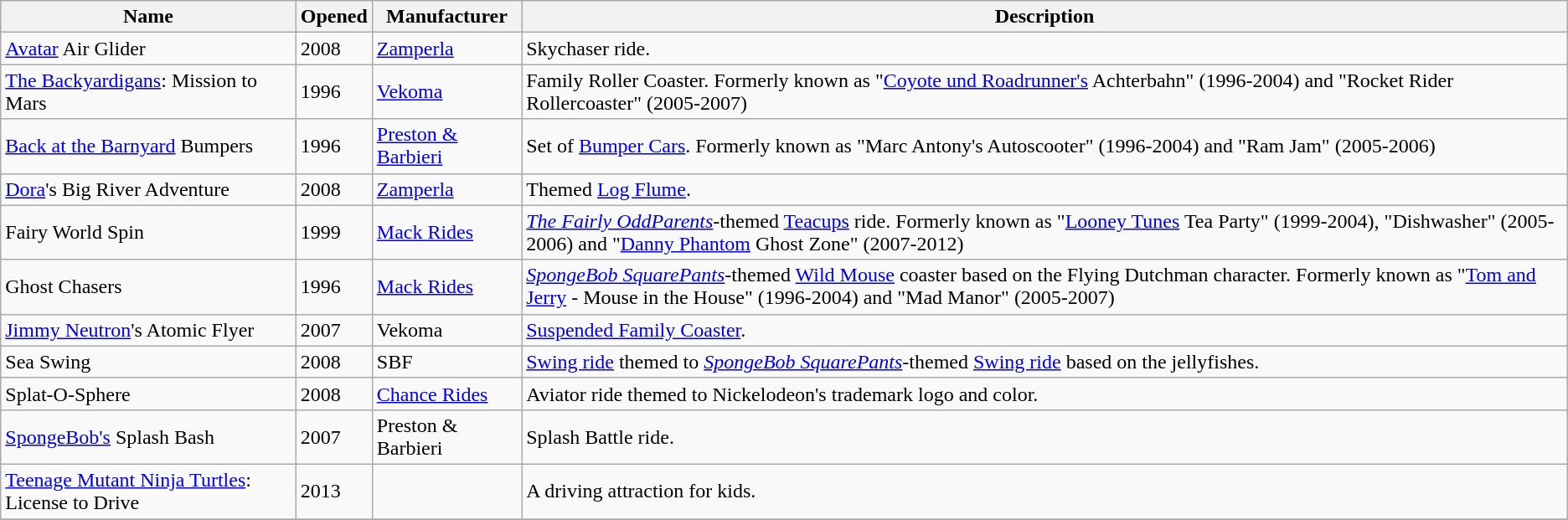<table class="wikitable">
<tr>
<th>Name</th>
<th>Opened</th>
<th>Manufacturer</th>
<th>Description</th>
</tr>
<tr>
<td><a href='#'>Avatar</a> Air Glider</td>
<td>2008</td>
<td><a href='#'>Zamperla</a></td>
<td>Skychaser ride.</td>
</tr>
<tr>
<td><a href='#'>The Backyardigans</a>: Mission to Mars</td>
<td>1996</td>
<td><a href='#'>Vekoma</a></td>
<td>Family Roller Coaster. Formerly known as "<a href='#'>Coyote und Roadrunner's</a> Achterbahn" (1996-2004) and "Rocket Rider Rollercoaster" (2005-2007)</td>
</tr>
<tr>
<td><a href='#'>Back at the Barnyard</a> Bumpers</td>
<td>1996</td>
<td><a href='#'>Preston & Barbieri</a></td>
<td>Set of <a href='#'>Bumper Cars</a>. Formerly known as "Marc Antony's Autoscooter" (1996-2004) and "Ram Jam" (2005-2006)</td>
</tr>
<tr>
<td><a href='#'>Dora</a>'s Big River Adventure</td>
<td>2008</td>
<td><a href='#'>Zamperla</a></td>
<td>Themed <a href='#'>Log Flume</a>.</td>
</tr>
<tr>
<td>Fairy World Spin</td>
<td>1999</td>
<td><a href='#'>Mack Rides</a></td>
<td><em><a href='#'>The Fairly OddParents</a></em>-themed <a href='#'>Teacups</a> ride. Formerly known as "<a href='#'>Looney Tunes</a> Tea Party" (1999-2004), "Dishwasher" (2005-2006) and "<a href='#'>Danny Phantom</a> Ghost Zone" (2007-2012)</td>
</tr>
<tr>
<td>Ghost Chasers</td>
<td>1996</td>
<td><a href='#'>Mack Rides</a></td>
<td><em><a href='#'>SpongeBob SquarePants</a></em>-themed <a href='#'>Wild Mouse</a> coaster based on the Flying Dutchman character. Formerly known as "<a href='#'>Tom and Jerry</a> - Mouse in the House" (1996-2004) and "Mad Manor" (2005-2007)</td>
</tr>
<tr>
<td><a href='#'>Jimmy Neutron</a>'s Atomic Flyer</td>
<td>2007</td>
<td>Vekoma</td>
<td><a href='#'>Suspended Family Coaster</a>.</td>
</tr>
<tr>
<td>Sea Swing</td>
<td>2008</td>
<td>SBF</td>
<td><a href='#'>Swing ride</a> themed to <em><a href='#'>SpongeBob SquarePants</a></em>-themed <a href='#'>Swing ride</a> based on the jellyfishes.</td>
</tr>
<tr>
<td>Splat-O-Sphere</td>
<td>2008</td>
<td><a href='#'>Chance Rides</a></td>
<td>Aviator ride themed to Nickelodeon's trademark logo and color.</td>
</tr>
<tr>
<td><a href='#'>SpongeBob's</a> Splash Bash</td>
<td>2007</td>
<td>Preston & Barbieri</td>
<td>Splash Battle ride.</td>
</tr>
<tr>
<td><a href='#'>Teenage Mutant Ninja Turtles</a>: License to Drive</td>
<td>2013</td>
<td></td>
<td>A driving attraction for kids.</td>
</tr>
<tr>
</tr>
</table>
